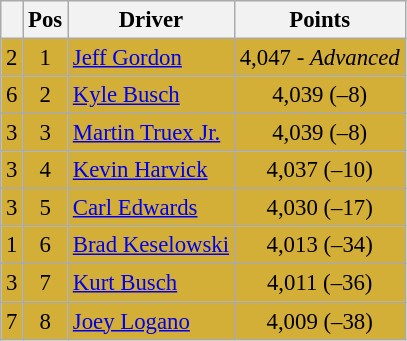<table class="wikitable" style="font-size: 95%;">
<tr>
<th></th>
<th>Pos</th>
<th>Driver</th>
<th>Points</th>
</tr>
<tr style="background:#D4AF37;">
<td align="left"> 2</td>
<td style="text-align:center;">1</td>
<td><a href='#'>Jeff Gordon</a></td>
<td style="text-align:center;">4,047 - <em>Advanced</em></td>
</tr>
<tr style="background:#D4AF37;">
<td align="left"> 6</td>
<td style="text-align:center;">2</td>
<td><a href='#'>Kyle Busch</a></td>
<td style="text-align:center;">4,039 (–8)</td>
</tr>
<tr style="background:#D4AF37;">
<td align="left"> 3</td>
<td style="text-align:center;">3</td>
<td><a href='#'>Martin Truex Jr.</a></td>
<td style="text-align:center;">4,039 (–8)</td>
</tr>
<tr style="background:#D4AF37;">
<td align="left"> 3</td>
<td style="text-align:center;">4</td>
<td><a href='#'>Kevin Harvick</a></td>
<td style="text-align:center;">4,037 (–10)</td>
</tr>
<tr style="background:#D4AF37;">
<td align="left"> 3</td>
<td style="text-align:center;">5</td>
<td><a href='#'>Carl Edwards</a></td>
<td style="text-align:center;">4,030 (–17)</td>
</tr>
<tr style="background:#D4AF37;">
<td align="left"> 1</td>
<td style="text-align:center;">6</td>
<td><a href='#'>Brad Keselowski</a></td>
<td style="text-align:center;">4,013 (–34)</td>
</tr>
<tr style="background:#D4AF37;">
<td align="left"> 3</td>
<td style="text-align:center;">7</td>
<td><a href='#'>Kurt Busch</a></td>
<td style="text-align:center;">4,011 (–36)</td>
</tr>
<tr style="background:#D4AF37;">
<td align="left"> 7</td>
<td style="text-align:center;">8</td>
<td><a href='#'>Joey Logano</a></td>
<td style="text-align:center;">4,009 (–38)</td>
</tr>
</table>
